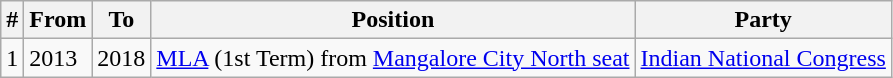<table class="wikitable">
<tr>
<th>#</th>
<th>From</th>
<th>To</th>
<th>Position</th>
<th>Party</th>
</tr>
<tr>
<td>1</td>
<td>2013</td>
<td>2018</td>
<td><a href='#'>MLA</a> (1st Term) from <a href='#'>Mangalore City North seat</a></td>
<td><a href='#'>Indian National Congress</a></td>
</tr>
</table>
